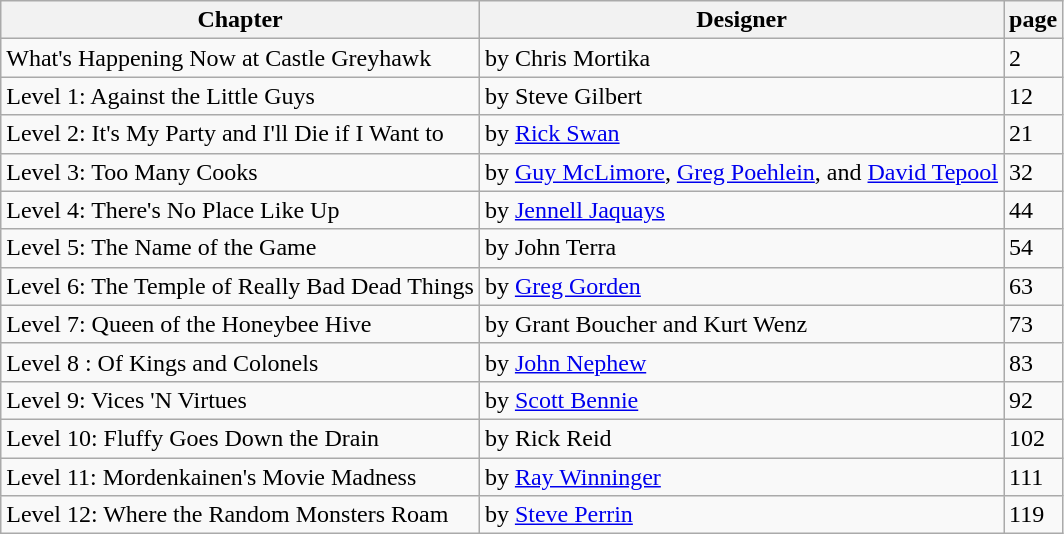<table class="wikitable">
<tr>
<th>Chapter</th>
<th>Designer</th>
<th>page</th>
</tr>
<tr>
<td>What's Happening Now at Castle Greyhawk</td>
<td>by Chris Mortika</td>
<td>2</td>
</tr>
<tr>
<td>Level 1: Against the Little Guys</td>
<td>by Steve Gilbert</td>
<td>12</td>
</tr>
<tr>
<td>Level 2: It's My Party and I'll Die if I Want to</td>
<td>by <a href='#'>Rick Swan</a></td>
<td>21</td>
</tr>
<tr>
<td>Level 3: Too Many Cooks</td>
<td>by <a href='#'>Guy McLimore</a>, <a href='#'>Greg Poehlein</a>, and <a href='#'>David Tepool</a></td>
<td>32</td>
</tr>
<tr>
<td>Level 4: There's No Place Like Up</td>
<td>by <a href='#'>Jennell Jaquays</a></td>
<td>44</td>
</tr>
<tr>
<td>Level 5: The Name of the Game</td>
<td>by John Terra</td>
<td>54</td>
</tr>
<tr>
<td>Level 6: The Temple of Really Bad Dead Things</td>
<td>by <a href='#'>Greg Gorden</a></td>
<td>63</td>
</tr>
<tr>
<td>Level 7: Queen of the Honeybee Hive</td>
<td>by Grant Boucher and Kurt Wenz</td>
<td>73</td>
</tr>
<tr>
<td>Level 8 : Of Kings and Colonels</td>
<td>by <a href='#'>John Nephew</a></td>
<td>83</td>
</tr>
<tr>
<td>Level 9: Vices 'N Virtues</td>
<td>by <a href='#'>Scott Bennie</a></td>
<td>92</td>
</tr>
<tr>
<td>Level 10: Fluffy Goes Down the Drain</td>
<td>by Rick Reid</td>
<td>102</td>
</tr>
<tr>
<td>Level 11: Mordenkainen's Movie Madness</td>
<td>by <a href='#'>Ray Winninger</a></td>
<td>111</td>
</tr>
<tr>
<td>Level 12: Where the Random Monsters Roam</td>
<td>by <a href='#'>Steve Perrin</a></td>
<td>119</td>
</tr>
</table>
